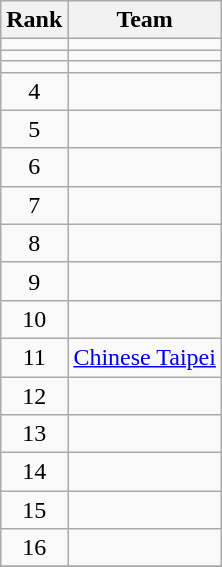<table class="wikitable">
<tr>
<th>Rank</th>
<th>Team</th>
</tr>
<tr>
<td align=center></td>
<td></td>
</tr>
<tr>
<td align=center></td>
<td></td>
</tr>
<tr>
<td align=center></td>
<td></td>
</tr>
<tr>
<td align=center>4</td>
<td></td>
</tr>
<tr>
<td align=center>5</td>
<td></td>
</tr>
<tr>
<td align=center>6</td>
<td></td>
</tr>
<tr>
<td align=center>7</td>
<td></td>
</tr>
<tr>
<td align=center>8</td>
<td></td>
</tr>
<tr>
<td align=center>9</td>
<td></td>
</tr>
<tr>
<td align=center>10</td>
<td></td>
</tr>
<tr>
<td align=center>11</td>
<td> <a href='#'>Chinese Taipei</a></td>
</tr>
<tr>
<td align=center>12</td>
<td></td>
</tr>
<tr>
<td align=center>13</td>
<td></td>
</tr>
<tr>
<td align=center>14</td>
<td></td>
</tr>
<tr>
<td align=center>15</td>
<td></td>
</tr>
<tr>
<td align=center>16</td>
<td></td>
</tr>
<tr>
</tr>
</table>
